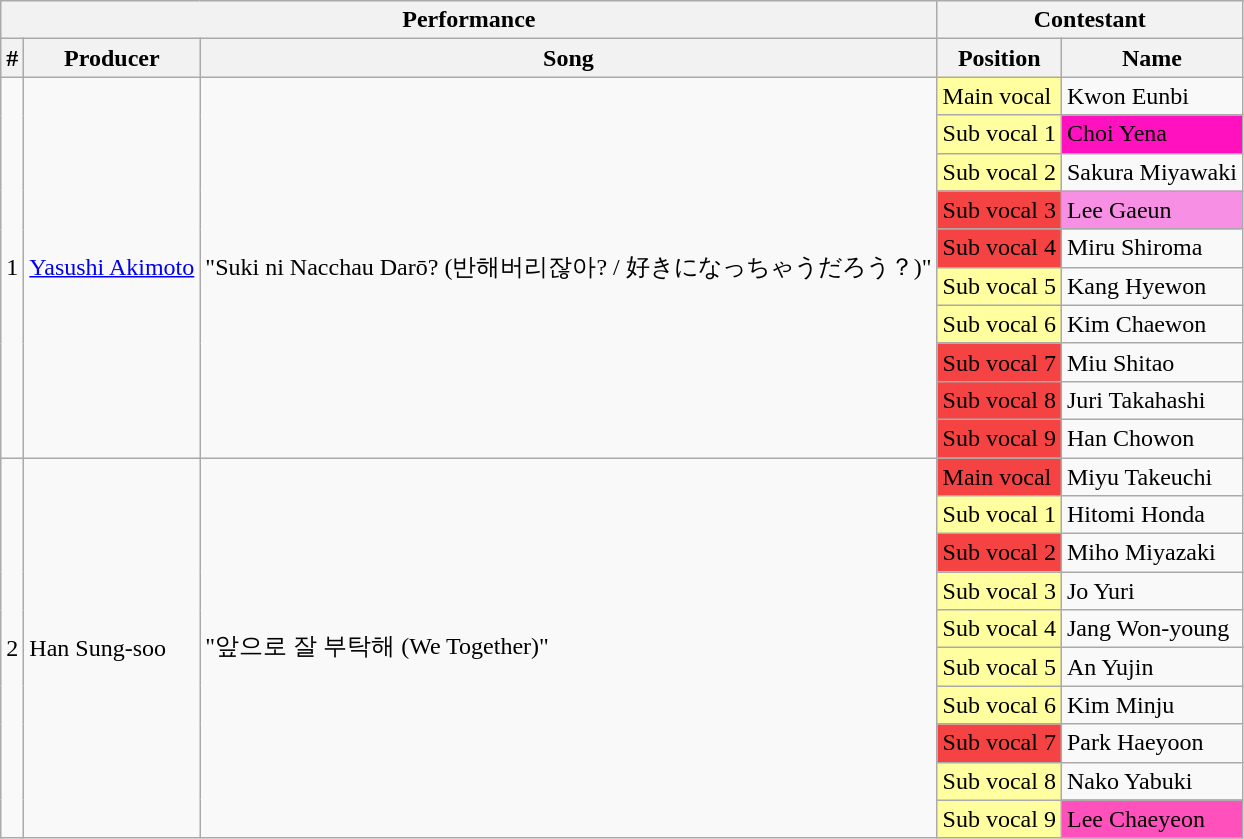<table class="wikitable sortable">
<tr>
<th colspan=3>Performance</th>
<th colspan=2>Contestant</th>
</tr>
<tr>
<th>#</th>
<th class=unsortable>Producer</th>
<th class=unsortable>Song</th>
<th>Position</th>
<th>Name</th>
</tr>
<tr>
<td rowspan=10>1</td>
<td rowspan=10><a href='#'>Yasushi Akimoto</a></td>
<td rowspan=10>"Suki ni Nacchau Darō? (반해버리잖아? / 好きになっちゃうだろう？)"</td>
<td style="background:#FFFF9F">Main vocal</td>
<td>Kwon Eunbi</td>
</tr>
<tr>
<td style="background:#FFFF9F">Sub vocal 1</td>
<td style=background:#FF11BF;>Choi Yena</td>
</tr>
<tr>
<td style="background:#FFFF9F">Sub vocal 2</td>
<td>Sakura Miyawaki</td>
</tr>
<tr>
<td style="background:#F54242">Sub vocal 3</td>
<td style=background:#F790E4;>Lee Gaeun</td>
</tr>
<tr>
<td style="background:#F54242">Sub vocal 4</td>
<td>Miru Shiroma</td>
</tr>
<tr>
<td style="background:#FFFF9F">Sub vocal 5</td>
<td>Kang Hyewon</td>
</tr>
<tr>
<td style="background:#FFFF9F">Sub vocal 6</td>
<td>Kim Chaewon</td>
</tr>
<tr>
<td style="background:#F54242">Sub vocal 7</td>
<td>Miu Shitao</td>
</tr>
<tr>
<td style="background:#F54242">Sub vocal 8</td>
<td>Juri Takahashi</td>
</tr>
<tr>
<td style="background:#F54242">Sub vocal 9</td>
<td>Han Chowon</td>
</tr>
<tr>
<td rowspan=10>2</td>
<td rowspan=10>Han Sung-soo</td>
<td rowspan=10>"앞으로 잘 부탁해 (We Together)"</td>
<td style="background:#F54242">Main vocal</td>
<td>Miyu Takeuchi</td>
</tr>
<tr>
<td style="background:#FFFF9F">Sub vocal 1</td>
<td>Hitomi Honda</td>
</tr>
<tr>
<td style="background:#F54242">Sub vocal 2</td>
<td>Miho Miyazaki</td>
</tr>
<tr>
<td style="background:#FFFF9F">Sub vocal 3</td>
<td>Jo Yuri</td>
</tr>
<tr>
<td style="background:#FFFF9F">Sub vocal 4</td>
<td>Jang Won-young</td>
</tr>
<tr>
<td style="background:#FFFF9F">Sub vocal 5</td>
<td>An Yujin</td>
</tr>
<tr>
<td style="background:#FFFF9F">Sub vocal 6</td>
<td>Kim Minju</td>
</tr>
<tr>
<td style="background:#F54242">Sub vocal 7</td>
<td>Park Haeyoon</td>
</tr>
<tr>
<td style="background:#FFFF9F">Sub vocal 8</td>
<td>Nako Yabuki</td>
</tr>
<tr>
<td style="background:#FFFF9F">Sub vocal 9</td>
<td style=background:#FF50BC;>Lee Chaeyeon</td>
</tr>
</table>
